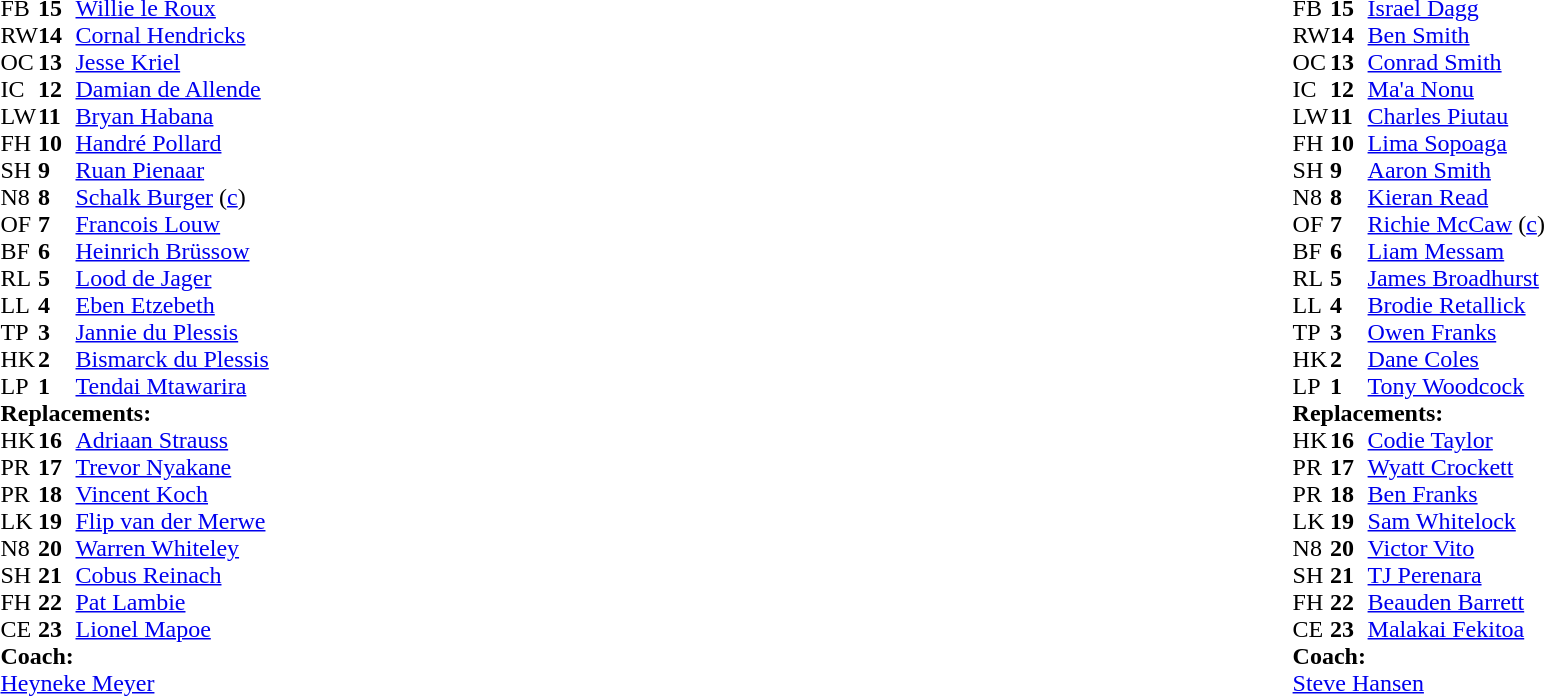<table width="100%">
<tr>
<td valign="top" width="50%"><br><table style="font-size: 100%" cellspacing="0" cellpadding="0">
<tr>
<th width="25"></th>
<th width="25"></th>
</tr>
<tr>
<td>FB</td>
<td><strong>15</strong></td>
<td><a href='#'>Willie le Roux</a></td>
<td></td>
<td></td>
<td></td>
<td></td>
</tr>
<tr>
<td>RW</td>
<td><strong>14</strong></td>
<td><a href='#'>Cornal Hendricks</a></td>
</tr>
<tr>
<td>OC</td>
<td><strong>13</strong></td>
<td><a href='#'>Jesse Kriel</a></td>
<td></td>
<td></td>
</tr>
<tr>
<td>IC</td>
<td><strong>12</strong></td>
<td><a href='#'>Damian de Allende</a></td>
</tr>
<tr>
<td>LW</td>
<td><strong>11</strong></td>
<td><a href='#'>Bryan Habana</a></td>
</tr>
<tr>
<td>FH</td>
<td><strong>10</strong></td>
<td><a href='#'>Handré Pollard</a></td>
<td></td>
<td colspan=2></td>
</tr>
<tr>
<td>SH</td>
<td><strong>9</strong></td>
<td><a href='#'>Ruan Pienaar</a></td>
<td></td>
<td></td>
</tr>
<tr>
<td>N8</td>
<td><strong>8</strong></td>
<td><a href='#'>Schalk Burger</a> (<a href='#'>c</a>)</td>
</tr>
<tr>
<td>OF</td>
<td><strong>7</strong></td>
<td><a href='#'>Francois Louw</a></td>
<td></td>
<td></td>
</tr>
<tr>
<td>BF</td>
<td><strong>6</strong></td>
<td><a href='#'>Heinrich Brüssow</a></td>
</tr>
<tr>
<td>RL</td>
<td><strong>5</strong></td>
<td><a href='#'>Lood de Jager</a></td>
<td></td>
<td></td>
</tr>
<tr>
<td>LL</td>
<td><strong>4</strong></td>
<td><a href='#'>Eben Etzebeth</a></td>
</tr>
<tr>
<td>TP</td>
<td><strong>3</strong></td>
<td><a href='#'>Jannie du Plessis</a></td>
<td></td>
<td></td>
</tr>
<tr>
<td>HK</td>
<td><strong>2</strong></td>
<td><a href='#'>Bismarck du Plessis</a></td>
</tr>
<tr>
<td>LP</td>
<td><strong>1</strong></td>
<td><a href='#'>Tendai Mtawarira</a></td>
<td></td>
<td></td>
</tr>
<tr>
<td colspan="3"><strong>Replacements:</strong></td>
</tr>
<tr>
<td>HK</td>
<td><strong>16</strong></td>
<td><a href='#'>Adriaan Strauss</a></td>
<td></td>
<td></td>
</tr>
<tr>
<td>PR</td>
<td><strong>17</strong></td>
<td><a href='#'>Trevor Nyakane</a></td>
<td></td>
<td></td>
<td></td>
</tr>
<tr>
<td>PR</td>
<td><strong>18</strong></td>
<td><a href='#'>Vincent Koch</a></td>
<td></td>
<td></td>
<td></td>
</tr>
<tr>
<td>LK</td>
<td><strong>19</strong></td>
<td><a href='#'>Flip van der Merwe</a></td>
<td></td>
<td></td>
</tr>
<tr>
<td>N8</td>
<td><strong>20</strong></td>
<td><a href='#'>Warren Whiteley</a></td>
<td></td>
<td></td>
</tr>
<tr>
<td>SH</td>
<td><strong>21</strong></td>
<td><a href='#'>Cobus Reinach</a></td>
<td></td>
<td></td>
</tr>
<tr>
<td>FH</td>
<td><strong>22</strong></td>
<td><a href='#'>Pat Lambie</a></td>
<td></td>
<td></td>
<td></td>
<td></td>
</tr>
<tr>
<td>CE</td>
<td><strong>23</strong></td>
<td><a href='#'>Lionel Mapoe</a></td>
<td></td>
<td></td>
</tr>
<tr>
<td colspan="3"><strong>Coach:</strong></td>
</tr>
<tr>
<td colspan="4"> <a href='#'>Heyneke Meyer</a></td>
</tr>
</table>
</td>
<td valign="top"></td>
<td valign="top" width="50%"><br><table style="font-size: 100%" cellspacing="0" cellpadding="0" align="center">
<tr>
<th width="25"></th>
<th width="25"></th>
</tr>
<tr>
<td>FB</td>
<td><strong>15</strong></td>
<td><a href='#'>Israel Dagg</a></td>
<td></td>
<td></td>
</tr>
<tr>
<td>RW</td>
<td><strong>14</strong></td>
<td><a href='#'>Ben Smith</a></td>
</tr>
<tr>
<td>OC</td>
<td><strong>13</strong></td>
<td><a href='#'>Conrad Smith</a></td>
</tr>
<tr>
<td>IC</td>
<td><strong>12</strong></td>
<td><a href='#'>Ma'a Nonu</a></td>
<td></td>
<td></td>
</tr>
<tr>
<td>LW</td>
<td><strong>11</strong></td>
<td><a href='#'>Charles Piutau</a></td>
</tr>
<tr>
<td>FH</td>
<td><strong>10</strong></td>
<td><a href='#'>Lima Sopoaga</a></td>
</tr>
<tr>
<td>SH</td>
<td><strong>9</strong></td>
<td><a href='#'>Aaron Smith</a></td>
<td></td>
<td></td>
</tr>
<tr>
<td>N8</td>
<td><strong>8</strong></td>
<td><a href='#'>Kieran Read</a></td>
</tr>
<tr>
<td>OF</td>
<td><strong>7</strong></td>
<td><a href='#'>Richie McCaw</a> (<a href='#'>c</a>)</td>
</tr>
<tr>
<td>BF</td>
<td><strong>6</strong></td>
<td><a href='#'>Liam Messam</a></td>
<td></td>
<td></td>
</tr>
<tr>
<td>RL</td>
<td><strong>5</strong></td>
<td><a href='#'>James Broadhurst</a></td>
<td></td>
<td></td>
</tr>
<tr>
<td>LL</td>
<td><strong>4</strong></td>
<td><a href='#'>Brodie Retallick</a></td>
</tr>
<tr>
<td>TP</td>
<td><strong>3</strong></td>
<td><a href='#'>Owen Franks</a></td>
<td></td>
<td></td>
</tr>
<tr>
<td>HK</td>
<td><strong>2</strong></td>
<td><a href='#'>Dane Coles</a></td>
<td></td>
<td></td>
</tr>
<tr>
<td>LP</td>
<td><strong>1</strong></td>
<td><a href='#'>Tony Woodcock</a></td>
<td></td>
<td></td>
</tr>
<tr>
<td colspan="3"><strong>Replacements:</strong></td>
</tr>
<tr>
<td>HK</td>
<td><strong>16</strong></td>
<td><a href='#'>Codie Taylor</a></td>
<td></td>
<td></td>
</tr>
<tr>
<td>PR</td>
<td><strong>17</strong></td>
<td><a href='#'>Wyatt Crockett</a></td>
<td></td>
<td></td>
</tr>
<tr>
<td>PR</td>
<td><strong>18</strong></td>
<td><a href='#'>Ben Franks</a></td>
<td></td>
<td></td>
</tr>
<tr>
<td>LK</td>
<td><strong>19</strong></td>
<td><a href='#'>Sam Whitelock</a></td>
<td></td>
<td></td>
</tr>
<tr>
<td>N8</td>
<td><strong>20</strong></td>
<td><a href='#'>Victor Vito</a></td>
<td></td>
<td></td>
</tr>
<tr>
<td>SH</td>
<td><strong>21</strong></td>
<td><a href='#'>TJ Perenara</a></td>
<td></td>
<td></td>
</tr>
<tr>
<td>FH</td>
<td><strong>22</strong></td>
<td><a href='#'>Beauden Barrett</a></td>
<td></td>
<td></td>
</tr>
<tr>
<td>CE</td>
<td><strong>23</strong></td>
<td><a href='#'>Malakai Fekitoa</a></td>
<td></td>
<td></td>
</tr>
<tr>
<td colspan="3"><strong>Coach:</strong></td>
</tr>
<tr>
<td colspan="4"> <a href='#'>Steve Hansen</a></td>
</tr>
</table>
</td>
</tr>
</table>
